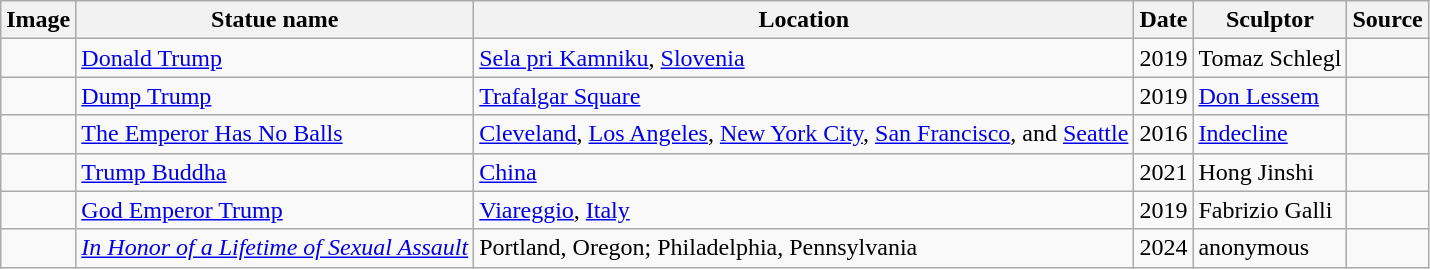<table class="wikitable sortable">
<tr>
<th scope="col" class="unsortable">Image</th>
<th scope="col">Statue name</th>
<th scope="col">Location</th>
<th scope="col">Date</th>
<th scope="col">Sculptor</th>
<th scope="col" class="unsortable">Source</th>
</tr>
<tr>
<td></td>
<td><a href='#'>Donald Trump</a></td>
<td><a href='#'>Sela pri Kamniku</a>, <a href='#'>Slovenia</a></td>
<td>2019</td>
<td>Tomaz Schlegl</td>
<td></td>
</tr>
<tr>
<td></td>
<td><a href='#'>Dump Trump</a></td>
<td><a href='#'>Trafalgar Square</a></td>
<td>2019</td>
<td><a href='#'>Don Lessem</a></td>
<td></td>
</tr>
<tr>
<td></td>
<td><a href='#'>The Emperor Has No Balls</a></td>
<td><a href='#'>Cleveland</a>, <a href='#'>Los Angeles</a>, <a href='#'>New York City</a>, <a href='#'>San Francisco</a>, and <a href='#'>Seattle</a></td>
<td>2016</td>
<td><a href='#'>Indecline</a></td>
<td></td>
</tr>
<tr>
<td></td>
<td><a href='#'>Trump Buddha</a></td>
<td><a href='#'>China</a></td>
<td>2021</td>
<td>Hong Jinshi</td>
<td></td>
</tr>
<tr>
<td></td>
<td><a href='#'>God Emperor Trump</a></td>
<td><a href='#'>Viareggio</a>, <a href='#'>Italy</a></td>
<td>2019</td>
<td>Fabrizio Galli</td>
<td></td>
</tr>
<tr>
<td></td>
<td><em><a href='#'>In Honor of a Lifetime of Sexual Assault</a></em></td>
<td>Portland, Oregon; Philadelphia, Pennsylvania</td>
<td>2024</td>
<td>anonymous</td>
<td></td>
</tr>
</table>
